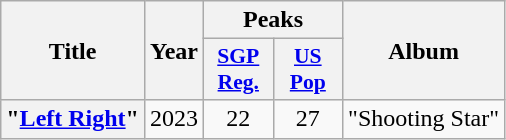<table class="wikitable plainrowheaders" style="text-align:center">
<tr>
<th scope="col" rowspan="2">Title</th>
<th scope="col" rowspan="2">Year</th>
<th scope="col" colspan="2">Peaks</th>
<th scope="col" rowspan="2">Album</th>
</tr>
<tr>
<th scope="col" style="width:2.75em;font-size:90%"><a href='#'>SGP<br>Reg.</a><br></th>
<th scope="col" style="width:2.75em;font-size:90%"><a href='#'>US<br>Pop</a><br></th>
</tr>
<tr>
<th scope="row">"<a href='#'>Left Right</a>"</th>
<td>2023</td>
<td>22</td>
<td>27</td>
<td>"Shooting Star"</td>
</tr>
</table>
